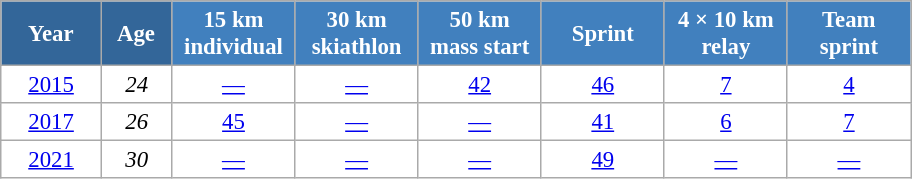<table class="wikitable" style="font-size:95%; text-align:center; border:grey solid 1px; border-collapse:collapse; background:#ffffff;">
<tr>
<th style="background-color:#369; color:white; width:60px;"> Year </th>
<th style="background-color:#369; color:white; width:40px;"> Age </th>
<th style="background-color:#4180be; color:white; width:75px;"> 15 km <br> individual </th>
<th style="background-color:#4180be; color:white; width:75px;"> 30 km <br> skiathlon </th>
<th style="background-color:#4180be; color:white; width:75px;"> 50 km <br> mass start </th>
<th style="background-color:#4180be; color:white; width:75px;"> Sprint </th>
<th style="background-color:#4180be; color:white; width:75px;"> 4 × 10 km <br> relay </th>
<th style="background-color:#4180be; color:white; width:75px;"> Team <br> sprint </th>
</tr>
<tr>
<td><a href='#'>2015</a></td>
<td><em>24</em></td>
<td><a href='#'>—</a></td>
<td><a href='#'>—</a></td>
<td><a href='#'>42</a></td>
<td><a href='#'>46</a></td>
<td><a href='#'>7</a></td>
<td><a href='#'>4</a></td>
</tr>
<tr>
<td><a href='#'>2017</a></td>
<td><em>26</em></td>
<td><a href='#'>45</a></td>
<td><a href='#'>—</a></td>
<td><a href='#'>—</a></td>
<td><a href='#'>41</a></td>
<td><a href='#'>6</a></td>
<td><a href='#'>7</a></td>
</tr>
<tr>
<td><a href='#'>2021</a></td>
<td><em>30</em></td>
<td><a href='#'>—</a></td>
<td><a href='#'>—</a></td>
<td><a href='#'>—</a></td>
<td><a href='#'>49</a></td>
<td><a href='#'>—</a></td>
<td><a href='#'>—</a></td>
</tr>
</table>
